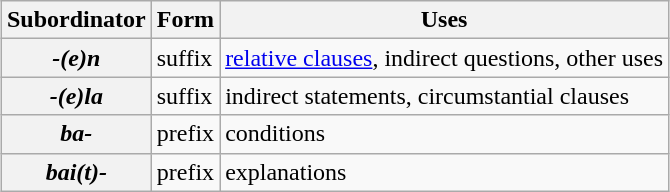<table class="wikitable" style="margin: 1em auto 1em auto">
<tr>
<th align="center">Subordinator</th>
<th align="center">Form</th>
<th align="center">Uses</th>
</tr>
<tr>
<th><em>-(e)n</em></th>
<td>suffix</td>
<td><a href='#'>relative clauses</a>, indirect questions, other uses</td>
</tr>
<tr>
<th><em>-(e)la</em></th>
<td>suffix</td>
<td>indirect statements, circumstantial clauses</td>
</tr>
<tr>
<th><em>ba-</em></th>
<td>prefix</td>
<td>conditions</td>
</tr>
<tr>
<th><em>bai(t)-</em></th>
<td>prefix</td>
<td>explanations</td>
</tr>
</table>
